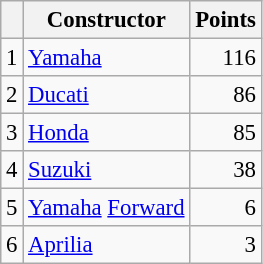<table class="wikitable" style="font-size: 95%;">
<tr>
<th></th>
<th>Constructor</th>
<th>Points</th>
</tr>
<tr>
<td align=center>1</td>
<td> <a href='#'>Yamaha</a></td>
<td align=right>116</td>
</tr>
<tr>
<td align=center>2</td>
<td> <a href='#'>Ducati</a></td>
<td align=right>86</td>
</tr>
<tr>
<td align=center>3</td>
<td> <a href='#'>Honda</a></td>
<td align=right>85</td>
</tr>
<tr>
<td align=center>4</td>
<td> <a href='#'>Suzuki</a></td>
<td align=right>38</td>
</tr>
<tr>
<td align=center>5</td>
<td> <a href='#'>Yamaha</a> <a href='#'>Forward</a></td>
<td align=right>6</td>
</tr>
<tr>
<td align=center>6</td>
<td> <a href='#'>Aprilia</a></td>
<td align=right>3</td>
</tr>
</table>
